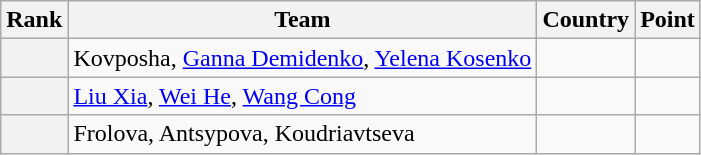<table class="wikitable sortable">
<tr>
<th>Rank</th>
<th>Team</th>
<th>Country</th>
<th>Point</th>
</tr>
<tr>
<th></th>
<td>Kovposha, <a href='#'>Ganna Demidenko</a>, <a href='#'>Yelena Kosenko</a></td>
<td></td>
<td></td>
</tr>
<tr>
<th></th>
<td><a href='#'>Liu Xia</a>, <a href='#'>Wei He</a>, <a href='#'>Wang Cong</a></td>
<td></td>
<td></td>
</tr>
<tr>
<th></th>
<td>Frolova, Antsypova, Koudriavtseva</td>
<td></td>
<td></td>
</tr>
</table>
